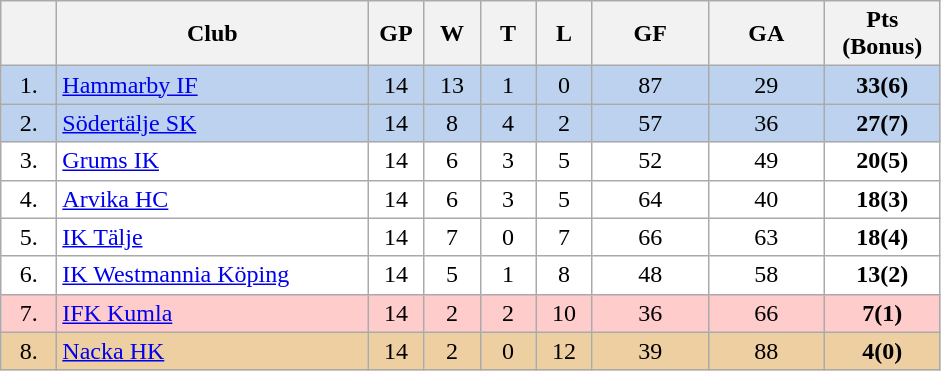<table class="wikitable">
<tr>
<th width="30"></th>
<th width="200">Club</th>
<th width="30">GP</th>
<th width="30">W</th>
<th width="30">T</th>
<th width="30">L</th>
<th width="70">GF</th>
<th width="70">GA</th>
<th width="70">Pts (Bonus)</th>
</tr>
<tr bgcolor="#BCD2EE" align="center">
<td>1.</td>
<td align="left"><a href='#'>Hammarby IF</a></td>
<td>14</td>
<td>13</td>
<td>1</td>
<td>0</td>
<td>87</td>
<td>29</td>
<td><strong>33(6)</strong></td>
</tr>
<tr bgcolor="#BCD2EE" align="center">
<td>2.</td>
<td align="left"><a href='#'>Södertälje SK</a></td>
<td>14</td>
<td>8</td>
<td>4</td>
<td>2</td>
<td>57</td>
<td>36</td>
<td><strong>27(7)</strong></td>
</tr>
<tr bgcolor="#FFFFFF" align="center">
<td>3.</td>
<td align="left"><a href='#'>Grums IK</a></td>
<td>14</td>
<td>6</td>
<td>3</td>
<td>5</td>
<td>52</td>
<td>49</td>
<td><strong>20(5)</strong></td>
</tr>
<tr bgcolor="#FFFFFF" align="center">
<td>4.</td>
<td align="left"><a href='#'>Arvika HC</a></td>
<td>14</td>
<td>6</td>
<td>3</td>
<td>5</td>
<td>64</td>
<td>40</td>
<td><strong>18(3)</strong></td>
</tr>
<tr bgcolor="#FFFFFF" align="center">
<td>5.</td>
<td align="left"><a href='#'>IK Tälje</a></td>
<td>14</td>
<td>7</td>
<td>0</td>
<td>7</td>
<td>66</td>
<td>63</td>
<td><strong>18(4)</strong></td>
</tr>
<tr bgcolor="#FFFFFF" align="center">
<td>6.</td>
<td align="left"><a href='#'>IK Westmannia Köping</a></td>
<td>14</td>
<td>5</td>
<td>1</td>
<td>8</td>
<td>48</td>
<td>58</td>
<td><strong>13(2)</strong></td>
</tr>
<tr bgcolor="#FFCCCC" align="center">
<td>7.</td>
<td align="left"><a href='#'>IFK Kumla</a></td>
<td>14</td>
<td>2</td>
<td>2</td>
<td>10</td>
<td>36</td>
<td>66</td>
<td><strong>7(1)</strong></td>
</tr>
<tr bgcolor="#EECFA1" align="center">
<td>8.</td>
<td align="left"><a href='#'>Nacka HK</a></td>
<td>14</td>
<td>2</td>
<td>0</td>
<td>12</td>
<td>39</td>
<td>88</td>
<td><strong>4(0)</strong></td>
</tr>
</table>
